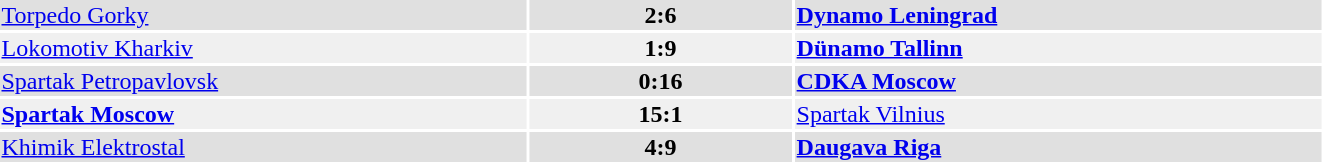<table width="70%">
<tr bgcolor="#e0e0e0">
<td style="width:40%;"><a href='#'>Torpedo Gorky</a></td>
<td style="width:20%;" align="center"><strong>2:6</strong></td>
<td style="width:40%;"><strong><a href='#'>Dynamo Leningrad</a></strong></td>
</tr>
<tr bgcolor="#f0f0f0">
<td><a href='#'>Lokomotiv Kharkiv</a></td>
<td align="center"><strong>1:9</strong></td>
<td><strong><a href='#'>Dünamo Tallinn</a></strong></td>
</tr>
<tr bgcolor="#e0e0e0">
<td><a href='#'>Spartak Petropavlovsk</a></td>
<td align="center"><strong>0:16</strong></td>
<td><strong><a href='#'>CDKA Moscow</a></strong></td>
</tr>
<tr bgcolor="#f0f0f0">
<td><strong><a href='#'>Spartak Moscow</a></strong></td>
<th>15:1</th>
<td><a href='#'>Spartak Vilnius</a></td>
</tr>
<tr bgcolor="#e0e0e0">
<td><a href='#'>Khimik Elektrostal</a></td>
<td align="center"><strong>4:9</strong></td>
<td><strong><a href='#'>Daugava Riga</a></strong></td>
</tr>
</table>
